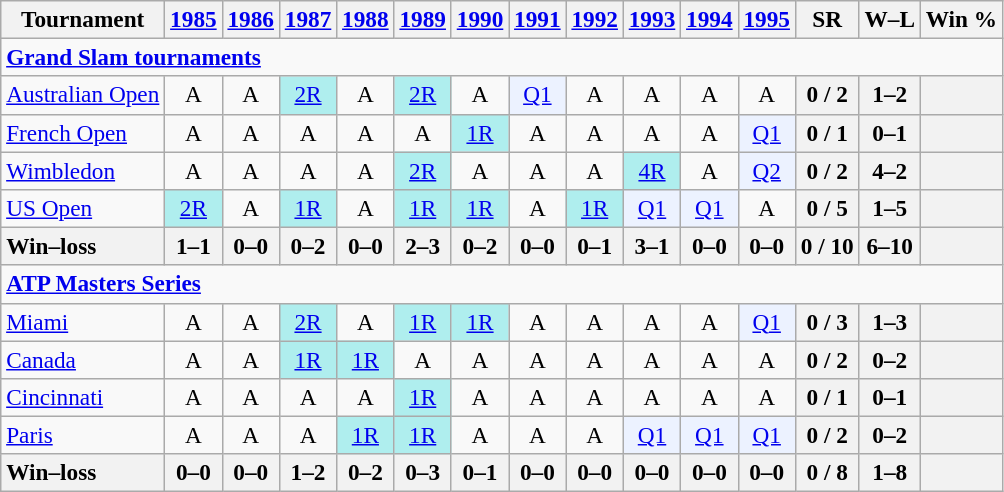<table class=wikitable style=text-align:center;font-size:97%>
<tr>
<th>Tournament</th>
<th><a href='#'>1985</a></th>
<th><a href='#'>1986</a></th>
<th><a href='#'>1987</a></th>
<th><a href='#'>1988</a></th>
<th><a href='#'>1989</a></th>
<th><a href='#'>1990</a></th>
<th><a href='#'>1991</a></th>
<th><a href='#'>1992</a></th>
<th><a href='#'>1993</a></th>
<th><a href='#'>1994</a></th>
<th><a href='#'>1995</a></th>
<th>SR</th>
<th>W–L</th>
<th>Win %</th>
</tr>
<tr>
<td colspan=23 align=left><strong><a href='#'>Grand Slam tournaments</a></strong></td>
</tr>
<tr>
<td align=left><a href='#'>Australian Open</a></td>
<td>A</td>
<td>A</td>
<td bgcolor=afeeee><a href='#'>2R</a></td>
<td>A</td>
<td bgcolor=afeeee><a href='#'>2R</a></td>
<td>A</td>
<td bgcolor=ecf2ff><a href='#'>Q1</a></td>
<td>A</td>
<td>A</td>
<td>A</td>
<td>A</td>
<th>0 / 2</th>
<th>1–2</th>
<th></th>
</tr>
<tr>
<td align=left><a href='#'>French Open</a></td>
<td>A</td>
<td>A</td>
<td>A</td>
<td>A</td>
<td>A</td>
<td bgcolor=afeeee><a href='#'>1R</a></td>
<td>A</td>
<td>A</td>
<td>A</td>
<td>A</td>
<td bgcolor=ecf2ff><a href='#'>Q1</a></td>
<th>0 / 1</th>
<th>0–1</th>
<th></th>
</tr>
<tr>
<td align=left><a href='#'>Wimbledon</a></td>
<td>A</td>
<td>A</td>
<td>A</td>
<td>A</td>
<td bgcolor=afeeee><a href='#'>2R</a></td>
<td>A</td>
<td>A</td>
<td>A</td>
<td bgcolor=afeeee><a href='#'>4R</a></td>
<td>A</td>
<td bgcolor=ecf2ff><a href='#'>Q2</a></td>
<th>0 / 2</th>
<th>4–2</th>
<th></th>
</tr>
<tr>
<td align=left><a href='#'>US Open</a></td>
<td bgcolor=afeeee><a href='#'>2R</a></td>
<td>A</td>
<td bgcolor=afeeee><a href='#'>1R</a></td>
<td>A</td>
<td bgcolor=afeeee><a href='#'>1R</a></td>
<td bgcolor=afeeee><a href='#'>1R</a></td>
<td>A</td>
<td bgcolor=afeeee><a href='#'>1R</a></td>
<td bgcolor=ecf2ff><a href='#'>Q1</a></td>
<td bgcolor=ecf2ff><a href='#'>Q1</a></td>
<td>A</td>
<th>0 / 5</th>
<th>1–5</th>
<th></th>
</tr>
<tr>
<th style=text-align:left>Win–loss</th>
<th>1–1</th>
<th>0–0</th>
<th>0–2</th>
<th>0–0</th>
<th>2–3</th>
<th>0–2</th>
<th>0–0</th>
<th>0–1</th>
<th>3–1</th>
<th>0–0</th>
<th>0–0</th>
<th>0 / 10</th>
<th>6–10</th>
<th></th>
</tr>
<tr>
<td colspan=23 align=left><strong><a href='#'>ATP Masters Series</a></strong></td>
</tr>
<tr>
<td align=left><a href='#'>Miami</a></td>
<td>A</td>
<td>A</td>
<td bgcolor=afeeee><a href='#'>2R</a></td>
<td>A</td>
<td bgcolor=afeeee><a href='#'>1R</a></td>
<td bgcolor=afeeee><a href='#'>1R</a></td>
<td>A</td>
<td>A</td>
<td>A</td>
<td>A</td>
<td bgcolor=ecf2ff><a href='#'>Q1</a></td>
<th>0 / 3</th>
<th>1–3</th>
<th></th>
</tr>
<tr>
<td align=left><a href='#'>Canada</a></td>
<td>A</td>
<td>A</td>
<td bgcolor=afeeee><a href='#'>1R</a></td>
<td bgcolor=afeeee><a href='#'>1R</a></td>
<td>A</td>
<td>A</td>
<td>A</td>
<td>A</td>
<td>A</td>
<td>A</td>
<td>A</td>
<th>0 / 2</th>
<th>0–2</th>
<th></th>
</tr>
<tr>
<td align=left><a href='#'>Cincinnati</a></td>
<td>A</td>
<td>A</td>
<td>A</td>
<td>A</td>
<td bgcolor=afeeee><a href='#'>1R</a></td>
<td>A</td>
<td>A</td>
<td>A</td>
<td>A</td>
<td>A</td>
<td>A</td>
<th>0 / 1</th>
<th>0–1</th>
<th></th>
</tr>
<tr>
<td align=left><a href='#'>Paris</a></td>
<td>A</td>
<td>A</td>
<td>A</td>
<td bgcolor=afeeee><a href='#'>1R</a></td>
<td bgcolor=afeeee><a href='#'>1R</a></td>
<td>A</td>
<td>A</td>
<td>A</td>
<td bgcolor=ecf2ff><a href='#'>Q1</a></td>
<td bgcolor=ecf2ff><a href='#'>Q1</a></td>
<td bgcolor=ecf2ff><a href='#'>Q1</a></td>
<th>0 / 2</th>
<th>0–2</th>
<th></th>
</tr>
<tr>
<th style=text-align:left>Win–loss</th>
<th>0–0</th>
<th>0–0</th>
<th>1–2</th>
<th>0–2</th>
<th>0–3</th>
<th>0–1</th>
<th>0–0</th>
<th>0–0</th>
<th>0–0</th>
<th>0–0</th>
<th>0–0</th>
<th>0 / 8</th>
<th>1–8</th>
<th></th>
</tr>
</table>
